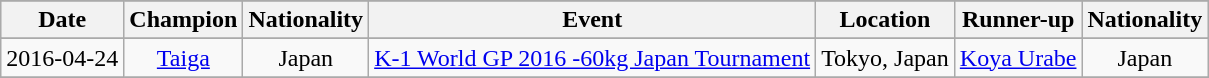<table class="wikitable" style="text-align:center">
<tr>
</tr>
<tr bgcolor="#dddddd">
<th>Date</th>
<th>Champion</th>
<th>Nationality</th>
<th>Event</th>
<th>Location</th>
<th>Runner-up</th>
<th>Nationality</th>
</tr>
<tr>
</tr>
<tr>
<td>2016-04-24</td>
<td><a href='#'>Taiga</a></td>
<td> Japan</td>
<td><a href='#'>K-1 World GP 2016 -60kg Japan Tournament</a></td>
<td>Tokyo, Japan</td>
<td><a href='#'>Koya Urabe</a></td>
<td> Japan</td>
</tr>
<tr>
</tr>
</table>
